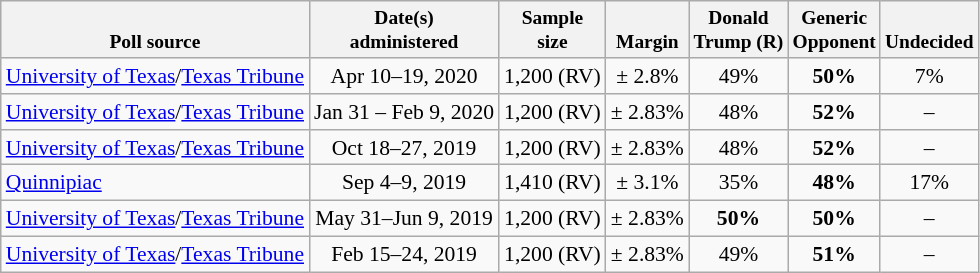<table class="wikitable" style="font-size:90%;text-align:center;">
<tr valign=bottom style="font-size:90%;">
<th>Poll source</th>
<th>Date(s)<br>administered</th>
<th>Sample<br>size</th>
<th>Margin<br></th>
<th>Donald<br>Trump (R)</th>
<th>Generic<br>Opponent</th>
<th>Undecided</th>
</tr>
<tr>
<td style="text-align:left;"><a href='#'>University of Texas</a>/<a href='#'>Texas Tribune</a></td>
<td>Apr 10–19, 2020</td>
<td>1,200 (RV)</td>
<td>± 2.8%</td>
<td>49%</td>
<td><strong>50%</strong></td>
<td>7%</td>
</tr>
<tr>
<td style="text-align:left;"><a href='#'>University of Texas</a>/<a href='#'>Texas Tribune</a></td>
<td>Jan 31 – Feb 9, 2020</td>
<td>1,200 (RV)</td>
<td>± 2.83%</td>
<td>48%</td>
<td><strong>52%</strong></td>
<td>–</td>
</tr>
<tr>
<td style="text-align:left;"><a href='#'>University of Texas</a>/<a href='#'>Texas Tribune</a></td>
<td>Oct 18–27, 2019</td>
<td>1,200 (RV)</td>
<td>± 2.83%</td>
<td>48%</td>
<td><strong>52%</strong></td>
<td>–</td>
</tr>
<tr>
<td style="text-align:left;"><a href='#'>Quinnipiac</a></td>
<td>Sep 4–9, 2019</td>
<td>1,410 (RV)</td>
<td>± 3.1%</td>
<td>35%</td>
<td><strong>48%</strong></td>
<td>17%</td>
</tr>
<tr>
<td style="text-align:left;"><a href='#'>University of Texas</a>/<a href='#'>Texas Tribune</a></td>
<td>May 31–Jun 9, 2019</td>
<td>1,200 (RV)</td>
<td>± 2.83%</td>
<td><strong>50%</strong></td>
<td><strong>50%</strong></td>
<td>–</td>
</tr>
<tr>
<td style="text-align:left;"><a href='#'>University of Texas</a>/<a href='#'>Texas Tribune</a></td>
<td>Feb 15–24, 2019</td>
<td>1,200 (RV)</td>
<td>± 2.83%</td>
<td>49%</td>
<td><strong>51%</strong></td>
<td>–</td>
</tr>
</table>
